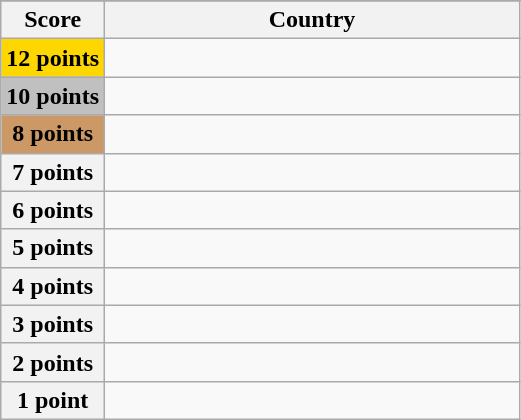<table class="wikitable">
<tr>
</tr>
<tr>
<th scope="col" width="20%">Score</th>
<th scope="col">Country</th>
</tr>
<tr>
<th scope="row" style="background:gold">12 points</th>
<td></td>
</tr>
<tr>
<th scope="row" style="background:silver">10 points</th>
<td></td>
</tr>
<tr>
<th scope="row" style="background:#CC9966">8 points</th>
<td></td>
</tr>
<tr>
<th scope="row">7 points</th>
<td></td>
</tr>
<tr>
<th scope="row">6 points</th>
<td></td>
</tr>
<tr>
<th scope="row">5 points</th>
<td></td>
</tr>
<tr>
<th scope="row">4 points</th>
<td></td>
</tr>
<tr>
<th scope="row">3 points</th>
<td></td>
</tr>
<tr>
<th scope="row">2 points</th>
<td></td>
</tr>
<tr>
<th scope="row">1 point</th>
<td></td>
</tr>
</table>
